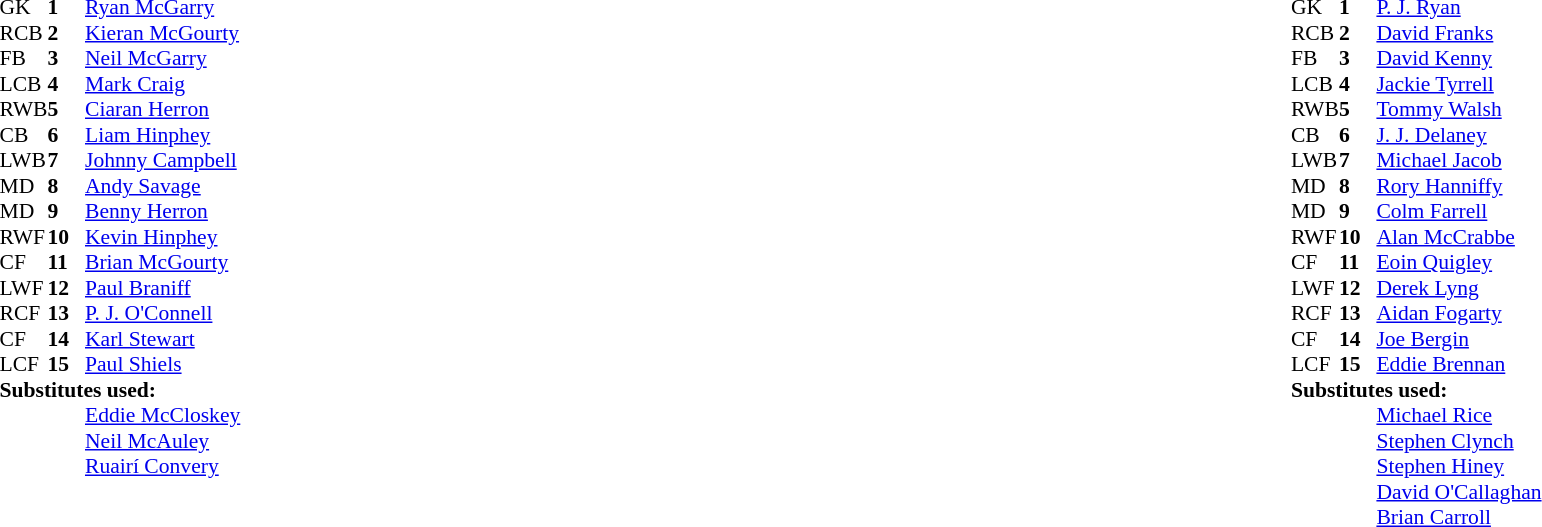<table width="100%">
<tr>
<td valign="top" width="50%"><br><table style="font-size: 90%" cellspacing="0" cellpadding="0">
<tr>
<th width="25"></th>
<th width="25"></th>
</tr>
<tr>
<td>GK</td>
<td><strong>1</strong></td>
<td><a href='#'>Ryan McGarry</a></td>
</tr>
<tr>
<td>RCB</td>
<td><strong>2</strong></td>
<td><a href='#'>Kieran McGourty</a></td>
</tr>
<tr>
<td>FB</td>
<td><strong>3</strong></td>
<td><a href='#'>Neil McGarry</a></td>
</tr>
<tr>
<td>LCB</td>
<td><strong>4</strong></td>
<td><a href='#'>Mark Craig</a></td>
</tr>
<tr>
<td>RWB</td>
<td><strong>5</strong></td>
<td><a href='#'>Ciaran Herron</a></td>
</tr>
<tr>
<td>CB</td>
<td><strong>6</strong></td>
<td><a href='#'>Liam Hinphey</a></td>
</tr>
<tr>
<td>LWB</td>
<td><strong>7</strong></td>
<td><a href='#'>Johnny Campbell</a></td>
</tr>
<tr>
<td>MD</td>
<td><strong>8</strong></td>
<td><a href='#'>Andy Savage</a></td>
</tr>
<tr>
<td>MD</td>
<td><strong>9</strong></td>
<td><a href='#'>Benny Herron</a></td>
</tr>
<tr>
<td>RWF</td>
<td><strong>10</strong></td>
<td><a href='#'>Kevin Hinphey</a></td>
</tr>
<tr>
<td>CF</td>
<td><strong>11</strong></td>
<td><a href='#'>Brian McGourty</a></td>
</tr>
<tr>
<td>LWF</td>
<td><strong>12</strong></td>
<td><a href='#'>Paul Braniff</a></td>
</tr>
<tr>
<td>RCF</td>
<td><strong>13</strong></td>
<td><a href='#'>P. J. O'Connell</a></td>
</tr>
<tr>
<td>CF</td>
<td><strong>14</strong></td>
<td><a href='#'>Karl Stewart</a></td>
</tr>
<tr>
<td>LCF</td>
<td><strong>15</strong></td>
<td><a href='#'>Paul Shiels</a></td>
</tr>
<tr>
<td colspan=3><strong>Substitutes used:</strong></td>
</tr>
<tr>
<td></td>
<td></td>
<td><a href='#'>Eddie McCloskey</a></td>
</tr>
<tr>
<td></td>
<td></td>
<td><a href='#'>Neil McAuley</a></td>
</tr>
<tr>
<td></td>
<td></td>
<td><a href='#'>Ruairí Convery</a></td>
</tr>
</table>
</td>
<td valign="top" width="50%"><br><table style="font-size: 90%" cellspacing="0" cellpadding="0"  align="center">
<tr>
<th width="25"></th>
<th width="25"></th>
</tr>
<tr>
<td>GK</td>
<td><strong>1</strong></td>
<td><a href='#'>P. J. Ryan</a></td>
</tr>
<tr>
<td>RCB</td>
<td><strong>2</strong></td>
<td><a href='#'>David Franks</a></td>
</tr>
<tr>
<td>FB</td>
<td><strong>3</strong></td>
<td><a href='#'>David Kenny</a></td>
</tr>
<tr>
<td>LCB</td>
<td><strong>4</strong></td>
<td><a href='#'>Jackie Tyrrell</a></td>
</tr>
<tr>
<td>RWB</td>
<td><strong>5</strong></td>
<td><a href='#'>Tommy Walsh</a></td>
</tr>
<tr>
<td>CB</td>
<td><strong>6</strong></td>
<td><a href='#'>J. J. Delaney</a></td>
</tr>
<tr>
<td>LWB</td>
<td><strong>7</strong></td>
<td><a href='#'>Michael Jacob</a></td>
</tr>
<tr>
<td>MD</td>
<td><strong>8</strong></td>
<td><a href='#'>Rory Hanniffy</a></td>
</tr>
<tr>
<td>MD</td>
<td><strong>9</strong></td>
<td><a href='#'>Colm Farrell</a></td>
</tr>
<tr>
<td>RWF</td>
<td><strong>10</strong></td>
<td><a href='#'>Alan McCrabbe</a></td>
</tr>
<tr>
<td>CF</td>
<td><strong>11</strong></td>
<td><a href='#'>Eoin Quigley</a></td>
</tr>
<tr>
<td>LWF</td>
<td><strong>12</strong></td>
<td><a href='#'>Derek Lyng</a></td>
</tr>
<tr>
<td>RCF</td>
<td><strong>13</strong></td>
<td><a href='#'>Aidan Fogarty</a></td>
</tr>
<tr>
<td>CF</td>
<td><strong>14</strong></td>
<td><a href='#'>Joe Bergin</a></td>
</tr>
<tr>
<td>LCF</td>
<td><strong>15</strong></td>
<td><a href='#'>Eddie Brennan</a></td>
</tr>
<tr>
<td colspan=3><strong>Substitutes used:</strong></td>
</tr>
<tr>
<td></td>
<td></td>
<td><a href='#'>Michael Rice</a></td>
</tr>
<tr>
<td></td>
<td></td>
<td><a href='#'>Stephen Clynch</a></td>
</tr>
<tr>
<td></td>
<td></td>
<td><a href='#'>Stephen Hiney</a></td>
</tr>
<tr>
<td></td>
<td></td>
<td><a href='#'>David O'Callaghan</a></td>
</tr>
<tr>
<td></td>
<td></td>
<td><a href='#'>Brian Carroll</a></td>
</tr>
</table>
</td>
</tr>
</table>
